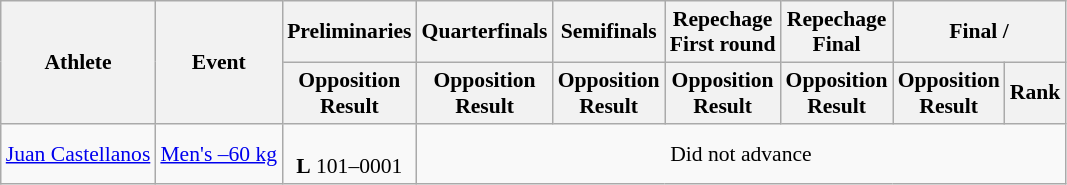<table class="wikitable" style="font-size:90%">
<tr>
<th rowspan="2">Athlete</th>
<th rowspan="2">Event</th>
<th>Preliminaries</th>
<th>Quarterfinals</th>
<th>Semifinals</th>
<th>Repechage<br>First round</th>
<th>Repechage<br>Final</th>
<th colspan="2">Final / </th>
</tr>
<tr>
<th>Opposition<br>Result</th>
<th>Opposition<br>Result</th>
<th>Opposition<br>Result</th>
<th>Opposition<br>Result</th>
<th>Opposition<br>Result</th>
<th>Opposition<br>Result</th>
<th>Rank</th>
</tr>
<tr>
<td><a href='#'>Juan Castellanos</a></td>
<td><a href='#'>Men's –60 kg</a></td>
<td align="center"><br><strong>L</strong> 101–0001</td>
<td align="center" colspan=6>Did not advance</td>
</tr>
</table>
